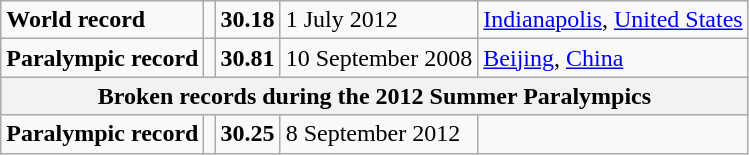<table class="wikitable">
<tr>
<td><strong>World record</strong></td>
<td></td>
<td><strong>30.18</strong></td>
<td>1 July 2012</td>
<td><a href='#'>Indianapolis</a>, <a href='#'>United States</a></td>
</tr>
<tr>
<td><strong>Paralympic record</strong></td>
<td></td>
<td><strong>30.81</strong></td>
<td>10 September 2008</td>
<td><a href='#'>Beijing</a>, <a href='#'>China</a></td>
</tr>
<tr>
<th colspan="5">Broken records during the 2012 Summer Paralympics</th>
</tr>
<tr>
<td><strong>Paralympic record</strong></td>
<td></td>
<td><strong>30.25</strong></td>
<td>8 September 2012</td>
<td></td>
</tr>
</table>
